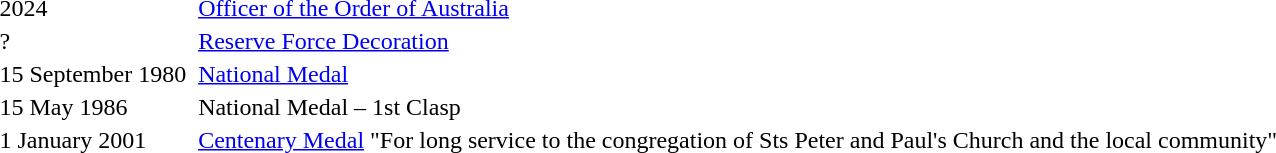<table>
<tr>
<td>2024</td>
<td></td>
<td><a href='#'>Officer of the Order of Australia</a></td>
</tr>
<tr>
<td>?</td>
<td></td>
<td><a href='#'>Reserve Force Decoration</a></td>
</tr>
<tr>
<td>15 September 1980</td>
<td></td>
<td><a href='#'>National Medal</a></td>
</tr>
<tr>
<td>15 May 1986</td>
<td></td>
<td>National Medal – 1st Clasp</td>
</tr>
<tr>
<td>1 January 2001</td>
<td></td>
<td><a href='#'>Centenary Medal</a> "For long service to the congregation of Sts Peter and Paul's Church and the local community"</td>
</tr>
</table>
